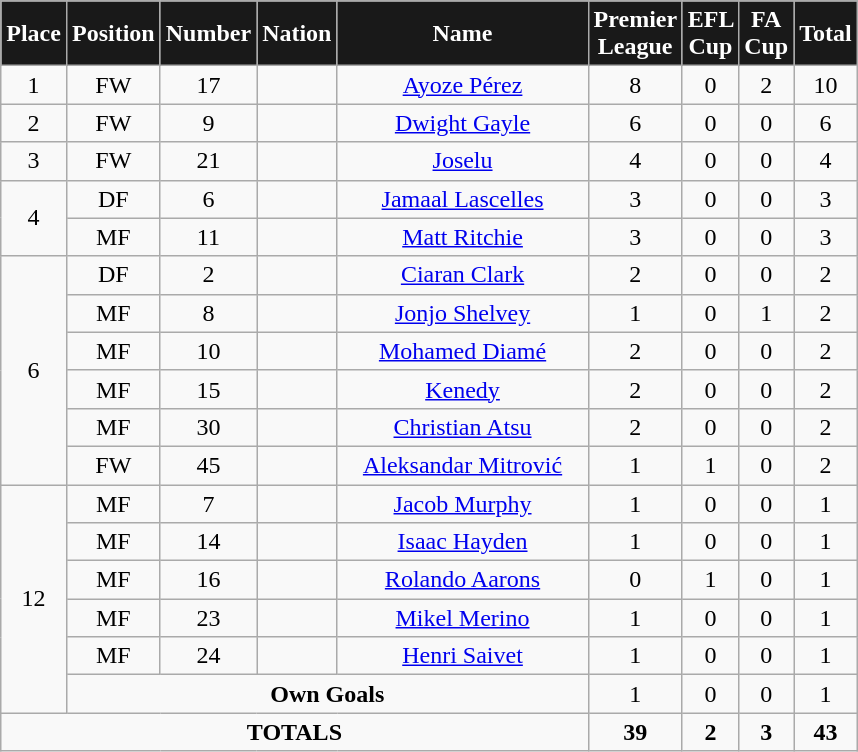<table class="wikitable"  style="text-align:center; font-size:100%; ">
<tr>
<th style="background:#191919; color:white; width:0px;">Place</th>
<th style="background:#191919; color:white; width:0px;">Position</th>
<th style="background:#191919; color:white; width:0px;">Number</th>
<th style="background:#191919; color:white; width:0px;">Nation</th>
<th style="background:#191919; color:white; width:160px;">Name</th>
<th style="background:#191919; color:white; width:0px;">Premier League</th>
<th style="background:#191919; color:white; width:0px;">EFL Cup</th>
<th style="background:#191919; color:white; width:0px;">FA Cup</th>
<th style="background:#191919; color:white; width:0px;">Total</th>
</tr>
<tr>
<td rowspan="1">1</td>
<td>FW</td>
<td>17</td>
<td></td>
<td><a href='#'>Ayoze Pérez</a></td>
<td>8</td>
<td>0</td>
<td>2</td>
<td>10</td>
</tr>
<tr>
<td rowspan="1">2</td>
<td>FW</td>
<td>9</td>
<td></td>
<td><a href='#'>Dwight Gayle</a></td>
<td>6</td>
<td>0</td>
<td>0</td>
<td>6</td>
</tr>
<tr>
<td rowspan="1">3</td>
<td>FW</td>
<td>21</td>
<td></td>
<td><a href='#'>Joselu</a></td>
<td>4</td>
<td>0</td>
<td>0</td>
<td>4</td>
</tr>
<tr>
<td rowspan="2">4</td>
<td>DF</td>
<td>6</td>
<td></td>
<td><a href='#'>Jamaal Lascelles</a></td>
<td>3</td>
<td>0</td>
<td>0</td>
<td>3</td>
</tr>
<tr>
<td>MF</td>
<td>11</td>
<td></td>
<td><a href='#'>Matt Ritchie</a></td>
<td>3</td>
<td>0</td>
<td>0</td>
<td>3</td>
</tr>
<tr>
<td rowspan="6">6</td>
<td>DF</td>
<td>2</td>
<td></td>
<td><a href='#'>Ciaran Clark</a></td>
<td>2</td>
<td>0</td>
<td>0</td>
<td>2</td>
</tr>
<tr>
<td>MF</td>
<td>8</td>
<td></td>
<td><a href='#'>Jonjo Shelvey</a></td>
<td>1</td>
<td>0</td>
<td>1</td>
<td>2</td>
</tr>
<tr>
<td>MF</td>
<td>10</td>
<td></td>
<td><a href='#'>Mohamed Diamé</a></td>
<td>2</td>
<td>0</td>
<td>0</td>
<td>2</td>
</tr>
<tr>
<td>MF</td>
<td>15</td>
<td></td>
<td><a href='#'>Kenedy</a></td>
<td>2</td>
<td>0</td>
<td>0</td>
<td>2</td>
</tr>
<tr>
<td>MF</td>
<td>30</td>
<td></td>
<td><a href='#'>Christian Atsu</a></td>
<td>2</td>
<td>0</td>
<td>0</td>
<td>2</td>
</tr>
<tr>
<td>FW</td>
<td>45</td>
<td></td>
<td><a href='#'>Aleksandar Mitrović</a></td>
<td>1</td>
<td>1</td>
<td>0</td>
<td>2</td>
</tr>
<tr>
<td rowspan="6">12</td>
<td>MF</td>
<td>7</td>
<td></td>
<td><a href='#'>Jacob Murphy</a></td>
<td>1</td>
<td>0</td>
<td>0</td>
<td>1</td>
</tr>
<tr>
<td>MF</td>
<td>14</td>
<td></td>
<td><a href='#'>Isaac Hayden</a></td>
<td>1</td>
<td>0</td>
<td>0</td>
<td>1</td>
</tr>
<tr>
<td>MF</td>
<td>16</td>
<td></td>
<td><a href='#'>Rolando Aarons</a></td>
<td>0</td>
<td>1</td>
<td>0</td>
<td>1</td>
</tr>
<tr>
<td>MF</td>
<td>23</td>
<td></td>
<td><a href='#'>Mikel Merino</a></td>
<td>1</td>
<td>0</td>
<td>0</td>
<td>1</td>
</tr>
<tr>
<td>MF</td>
<td>24</td>
<td></td>
<td><a href='#'>Henri Saivet</a></td>
<td>1</td>
<td>0</td>
<td>0</td>
<td>1</td>
</tr>
<tr>
<td colspan=4><strong>Own Goals</strong></td>
<td>1</td>
<td>0</td>
<td>0</td>
<td>1</td>
</tr>
<tr>
<td colspan=5><strong>TOTALS</strong></td>
<td><strong>39</strong></td>
<td><strong>2</strong></td>
<td><strong>3</strong></td>
<td><strong>43</strong></td>
</tr>
</table>
